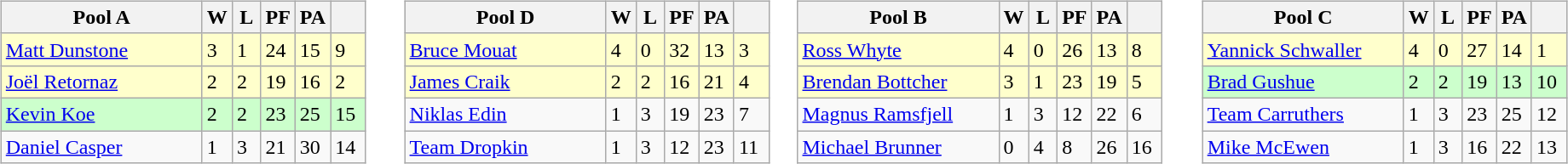<table table>
<tr>
<td valign=top width=10%><br><table class=wikitable>
<tr>
<th width=150>Pool A</th>
<th width=15>W</th>
<th width=15>L</th>
<th width=15>PF</th>
<th width=15>PA</th>
<th width=20></th>
</tr>
<tr bgcolor=#ffffcc>
<td> <a href='#'>Matt Dunstone</a></td>
<td>3</td>
<td>1</td>
<td>24</td>
<td>15</td>
<td>9</td>
</tr>
<tr bgcolor=#ffffcc>
<td> <a href='#'>Joël Retornaz</a></td>
<td>2</td>
<td>2</td>
<td>19</td>
<td>16</td>
<td>2</td>
</tr>
<tr bgcolor=#ccffcc>
<td> <a href='#'>Kevin Koe</a></td>
<td>2</td>
<td>2</td>
<td>23</td>
<td>25</td>
<td>15</td>
</tr>
<tr>
<td> <a href='#'>Daniel Casper</a></td>
<td>1</td>
<td>3</td>
<td>21</td>
<td>30</td>
<td>14</td>
</tr>
</table>
</td>
<td valign=top width=10%><br><table class=wikitable>
<tr>
<th width=150>Pool D</th>
<th width=15>W</th>
<th width=15>L</th>
<th width=15>PF</th>
<th width=15>PA</th>
<th width=20></th>
</tr>
<tr bgcolor=#ffffcc>
<td> <a href='#'>Bruce Mouat</a></td>
<td>4</td>
<td>0</td>
<td>32</td>
<td>13</td>
<td>3</td>
</tr>
<tr bgcolor=#ffffcc>
<td> <a href='#'>James Craik</a></td>
<td>2</td>
<td>2</td>
<td>16</td>
<td>21</td>
<td>4</td>
</tr>
<tr>
<td> <a href='#'>Niklas Edin</a></td>
<td>1</td>
<td>3</td>
<td>19</td>
<td>23</td>
<td>7</td>
</tr>
<tr>
<td> <a href='#'>Team Dropkin</a></td>
<td>1</td>
<td>3</td>
<td>12</td>
<td>23</td>
<td>11</td>
</tr>
</table>
</td>
<td valign=top width=10%><br><table class=wikitable>
<tr>
<th width=150>Pool B</th>
<th width=15>W</th>
<th width=15>L</th>
<th width=15>PF</th>
<th width=15>PA</th>
<th width=20></th>
</tr>
<tr bgcolor=#ffffcc>
<td> <a href='#'>Ross Whyte</a></td>
<td>4</td>
<td>0</td>
<td>26</td>
<td>13</td>
<td>8</td>
</tr>
<tr bgcolor=#ffffcc>
<td> <a href='#'>Brendan Bottcher</a></td>
<td>3</td>
<td>1</td>
<td>23</td>
<td>19</td>
<td>5</td>
</tr>
<tr>
<td> <a href='#'>Magnus Ramsfjell</a></td>
<td>1</td>
<td>3</td>
<td>12</td>
<td>22</td>
<td>6</td>
</tr>
<tr>
<td> <a href='#'>Michael Brunner</a></td>
<td>0</td>
<td>4</td>
<td>8</td>
<td>26</td>
<td>16</td>
</tr>
</table>
</td>
<td valign=top width=10%><br><table class=wikitable>
<tr>
<th width=150>Pool C</th>
<th width=15>W</th>
<th width=15>L</th>
<th width=15>PF</th>
<th width=15>PA</th>
<th width=20></th>
</tr>
<tr bgcolor=#ffffcc>
<td> <a href='#'>Yannick Schwaller</a></td>
<td>4</td>
<td>0</td>
<td>27</td>
<td>14</td>
<td>1</td>
</tr>
<tr bgcolor=#ccffcc>
<td> <a href='#'>Brad Gushue</a></td>
<td>2</td>
<td>2</td>
<td>19</td>
<td>13</td>
<td>10</td>
</tr>
<tr>
<td> <a href='#'>Team Carruthers</a></td>
<td>1</td>
<td>3</td>
<td>23</td>
<td>25</td>
<td>12</td>
</tr>
<tr>
<td> <a href='#'>Mike McEwen</a></td>
<td>1</td>
<td>3</td>
<td>16</td>
<td>22</td>
<td>13</td>
</tr>
</table>
</td>
</tr>
</table>
